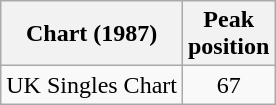<table class="wikitable">
<tr>
<th>Chart (1987)</th>
<th>Peak<br>position</th>
</tr>
<tr>
<td>UK Singles Chart</td>
<td style="text-align:center;">67</td>
</tr>
</table>
